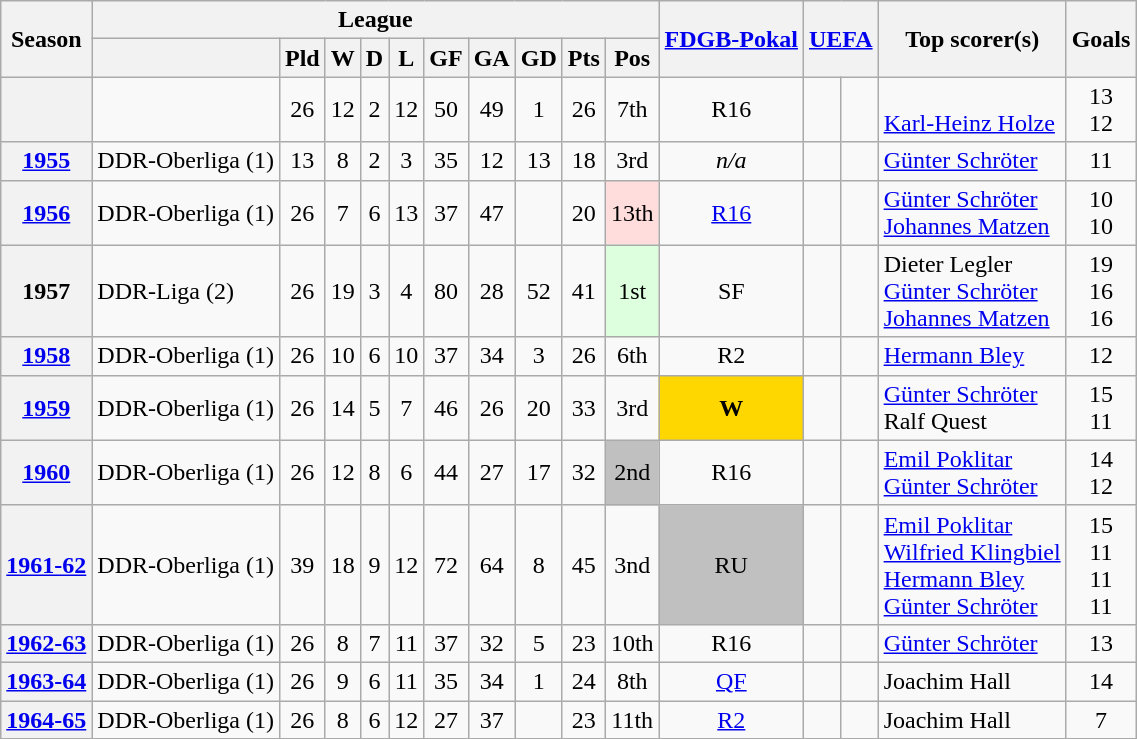<table class="wikitable sortable" style="text-align: center">
<tr>
<th scope="col" rowspan=2>Season</th>
<th colspan=10 class="unsortable">League</th>
<th scope="col" rowspan=2><a href='#'>FDGB-Pokal</a></th>
<th scope="col" rowspan=2 colspan=2 class="unsortable"><a href='#'>UEFA</a></th>
<th scope="col" rowspan=2>Top scorer(s)</th>
<th scope="col" rowspan=2>Goals</th>
</tr>
<tr>
<th></th>
<th>Pld</th>
<th>W</th>
<th>D</th>
<th>L</th>
<th>GF</th>
<th>GA</th>
<th>GD</th>
<th>Pts</th>
<th>Pos</th>
</tr>
<tr>
<th></th>
<td align=left></td>
<td>26</td>
<td>12</td>
<td>2</td>
<td>12</td>
<td>50</td>
<td>49</td>
<td>1</td>
<td>26</td>
<td>7th</td>
<td>R16</td>
<td></td>
<td></td>
<td align=left><br>  <a href='#'>Karl-Heinz Holze</a></td>
<td>13<br>12</td>
</tr>
<tr>
<th scope="row"><a href='#'>1955</a></th>
<td align=left>DDR-Oberliga (1)</td>
<td>13</td>
<td>8</td>
<td>2</td>
<td>3</td>
<td>35</td>
<td>12</td>
<td>13</td>
<td>18</td>
<td>3rd</td>
<td><em>n/a</em></td>
<td></td>
<td></td>
<td align=left> <a href='#'>Günter Schröter</a></td>
<td>11</td>
</tr>
<tr>
<th scope="row"><a href='#'>1956</a></th>
<td align=left>DDR-Oberliga (1)</td>
<td>26</td>
<td>7</td>
<td>6</td>
<td>13</td>
<td>37</td>
<td>47</td>
<td></td>
<td>20</td>
<td style="background:#fdd;">13th</td>
<td><a href='#'>R16</a></td>
<td></td>
<td></td>
<td align=left> <a href='#'>Günter Schröter</a><br> <a href='#'>Johannes Matzen</a></td>
<td>10<br>10</td>
</tr>
<tr>
<th scope="row">1957</th>
<td align=left>DDR-Liga (2)</td>
<td>26</td>
<td>19</td>
<td>3</td>
<td>4</td>
<td>80</td>
<td>28</td>
<td>52</td>
<td>41</td>
<td style="background:#dfd;">1st</td>
<td>SF</td>
<td></td>
<td></td>
<td align=left> Dieter Legler<br> <a href='#'>Günter Schröter</a><br> <a href='#'>Johannes Matzen</a></td>
<td>19<br>16<br>16</td>
</tr>
<tr>
<th scope="row"><a href='#'>1958</a></th>
<td align=left>DDR-Oberliga (1)</td>
<td>26</td>
<td>10</td>
<td>6</td>
<td>10</td>
<td>37</td>
<td>34</td>
<td>3</td>
<td>26</td>
<td>6th</td>
<td>R2</td>
<td></td>
<td></td>
<td align=left> <a href='#'>Hermann Bley</a></td>
<td>12</td>
</tr>
<tr>
<th scope="row"><a href='#'>1959</a></th>
<td align=left>DDR-Oberliga (1)</td>
<td>26</td>
<td>14</td>
<td>5</td>
<td>7</td>
<td>46</td>
<td>26</td>
<td>20</td>
<td>33</td>
<td>3rd</td>
<td style="background:gold;"><strong>W</strong></td>
<td></td>
<td></td>
<td align=left> <a href='#'>Günter Schröter</a><br> Ralf Quest</td>
<td>15<br>11</td>
</tr>
<tr>
<th scope="row"><a href='#'>1960</a></th>
<td align=left>DDR-Oberliga (1)</td>
<td>26</td>
<td>12</td>
<td>8</td>
<td>6</td>
<td>44</td>
<td>27</td>
<td>17</td>
<td>32</td>
<td style="background:silver;">2nd</td>
<td>R16</td>
<td></td>
<td></td>
<td align=left> <a href='#'>Emil Poklitar</a><br> <a href='#'>Günter Schröter</a></td>
<td>14<br>12</td>
</tr>
<tr>
<th scope="row"><a href='#'>1961-62</a></th>
<td align=left>DDR-Oberliga (1)</td>
<td>39</td>
<td>18</td>
<td>9</td>
<td>12</td>
<td>72</td>
<td>64</td>
<td>8</td>
<td>45</td>
<td>3nd</td>
<td style="background:silver;">RU</td>
<td></td>
<td></td>
<td align=left> <a href='#'>Emil Poklitar</a><br> <a href='#'>Wilfried Klingbiel</a><br> <a href='#'>Hermann Bley</a><br> <a href='#'>Günter Schröter</a></td>
<td>15<br>11<br>11<br>11</td>
</tr>
<tr>
<th scope="row"><a href='#'>1962-63</a></th>
<td align=left>DDR-Oberliga (1)</td>
<td>26</td>
<td>8</td>
<td>7</td>
<td>11</td>
<td>37</td>
<td>32</td>
<td>5</td>
<td>23</td>
<td>10th</td>
<td>R16</td>
<td></td>
<td></td>
<td align=left> <a href='#'>Günter Schröter</a></td>
<td>13</td>
</tr>
<tr>
<th scope="row"><a href='#'>1963-64</a></th>
<td align=left>DDR-Oberliga (1)</td>
<td>26</td>
<td>9</td>
<td>6</td>
<td>11</td>
<td>35</td>
<td>34</td>
<td>1</td>
<td>24</td>
<td>8th</td>
<td><a href='#'>QF</a></td>
<td></td>
<td></td>
<td align=left> Joachim Hall</td>
<td>14</td>
</tr>
<tr>
<th scope="row"><a href='#'>1964-65</a></th>
<td align=left>DDR-Oberliga (1)</td>
<td>26</td>
<td>8</td>
<td>6</td>
<td>12</td>
<td>27</td>
<td>37</td>
<td></td>
<td>23</td>
<td>11th</td>
<td><a href='#'>R2</a></td>
<td></td>
<td></td>
<td align=left> Joachim Hall</td>
<td>7</td>
</tr>
<tr>
</tr>
</table>
